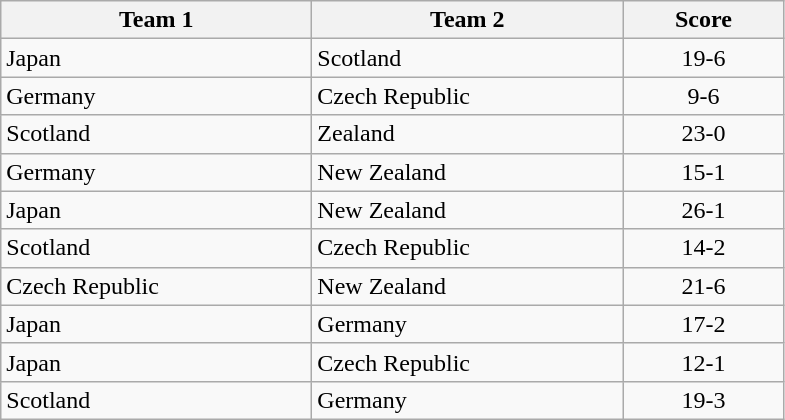<table class="wikitable" style="font-size: 100%">
<tr>
<th width=200>Team 1</th>
<th width=200>Team 2</th>
<th width=100>Score</th>
</tr>
<tr>
<td>Japan</td>
<td>Scotland</td>
<td align=center>19-6</td>
</tr>
<tr>
<td>Germany</td>
<td>Czech Republic</td>
<td align=center>9-6</td>
</tr>
<tr>
<td>Scotland</td>
<td New>Zealand</td>
<td align=center>23-0</td>
</tr>
<tr>
<td>Germany</td>
<td>New Zealand</td>
<td align=center>15-1</td>
</tr>
<tr>
<td>Japan</td>
<td>New Zealand</td>
<td align=center>26-1</td>
</tr>
<tr>
<td>Scotland</td>
<td>Czech Republic</td>
<td align=center>14-2</td>
</tr>
<tr>
<td>Czech Republic</td>
<td>New Zealand</td>
<td align=center>21-6</td>
</tr>
<tr>
<td>Japan</td>
<td>Germany</td>
<td align=center>17-2</td>
</tr>
<tr>
<td>Japan</td>
<td>Czech Republic</td>
<td align=center>12-1</td>
</tr>
<tr>
<td>Scotland</td>
<td>Germany</td>
<td align=center>19-3</td>
</tr>
</table>
